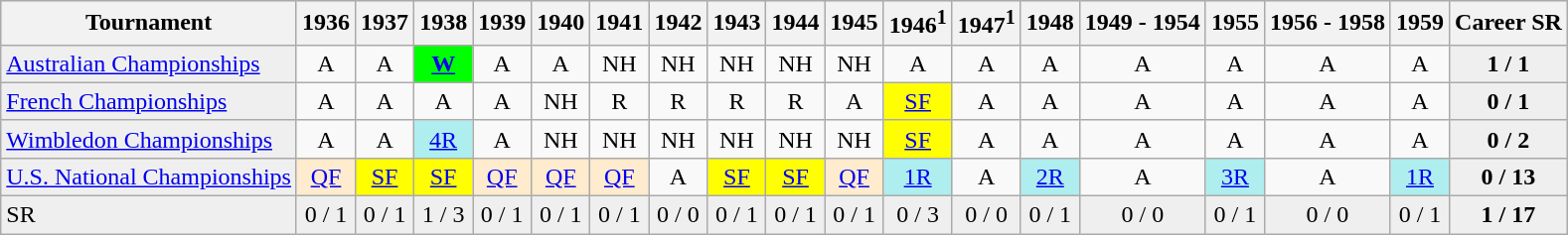<table class="wikitable">
<tr style="background:#efefef;">
<th>Tournament</th>
<th>1936</th>
<th>1937</th>
<th>1938</th>
<th>1939</th>
<th>1940</th>
<th>1941</th>
<th>1942</th>
<th>1943</th>
<th>1944</th>
<th>1945</th>
<th>1946<sup>1</sup></th>
<th>1947<sup>1</sup></th>
<th>1948</th>
<th>1949 - 1954</th>
<th>1955</th>
<th>1956 - 1958</th>
<th>1959</th>
<th>Career SR</th>
</tr>
<tr>
<td style="background:#EFEFEF;"><a href='#'>Australian Championships</a></td>
<td style="text-align:center;">A</td>
<td style="text-align:center;">A</td>
<td style="text-align:center; background:#0f0;"><strong><a href='#'>W</a></strong></td>
<td style="text-align:center;">A</td>
<td style="text-align:center;">A</td>
<td style="text-align:center;">NH</td>
<td style="text-align:center;">NH</td>
<td style="text-align:center;">NH</td>
<td style="text-align:center;">NH</td>
<td style="text-align:center;">NH</td>
<td style="text-align:center;">A</td>
<td style="text-align:center;">A</td>
<td style="text-align:center;">A</td>
<td style="text-align:center;">A</td>
<td style="text-align:center;">A</td>
<td style="text-align:center;">A</td>
<td style="text-align:center;">A</td>
<td style="text-align:center; background:#efefef;"><strong>1 / 1</strong></td>
</tr>
<tr>
<td style="background:#EFEFEF;"><a href='#'>French Championships</a></td>
<td style="text-align:center;">A</td>
<td style="text-align:center;">A</td>
<td style="text-align:center;">A</td>
<td style="text-align:center;">A</td>
<td style="text-align:center;">NH</td>
<td style="text-align:center;">R</td>
<td style="text-align:center;">R</td>
<td style="text-align:center;">R</td>
<td style="text-align:center;">R</td>
<td style="text-align:center;">A</td>
<td style="text-align:center; background:yellow;"><a href='#'>SF</a></td>
<td style="text-align:center;">A</td>
<td style="text-align:center;">A</td>
<td style="text-align:center;">A</td>
<td style="text-align:center;">A</td>
<td style="text-align:center;">A</td>
<td style="text-align:center;">A</td>
<td style="text-align:center; background:#efefef;"><strong>0 / 1</strong></td>
</tr>
<tr>
<td style="background:#EFEFEF;"><a href='#'>Wimbledon Championships</a></td>
<td style="text-align:center;">A</td>
<td style="text-align:center;">A</td>
<td style="text-align:center; background:#afeeee;"><a href='#'>4R</a></td>
<td style="text-align:center;">A</td>
<td style="text-align:center;">NH</td>
<td style="text-align:center;">NH</td>
<td style="text-align:center;">NH</td>
<td style="text-align:center;">NH</td>
<td style="text-align:center;">NH</td>
<td style="text-align:center;">NH</td>
<td style="text-align:center; background:yellow;"><a href='#'>SF</a></td>
<td style="text-align:center;">A</td>
<td style="text-align:center;">A</td>
<td style="text-align:center;">A</td>
<td style="text-align:center;">A</td>
<td style="text-align:center;">A</td>
<td style="text-align:center;">A</td>
<td style="text-align:center; background:#efefef;"><strong>0 / 2</strong></td>
</tr>
<tr>
<td style="background:#EFEFEF;"><a href='#'>U.S. National Championships</a></td>
<td style="text-align:center; background:#ffebcd;"><a href='#'>QF</a></td>
<td style="text-align:center; background:yellow;"><a href='#'>SF</a></td>
<td style="text-align:center; background:yellow;"><a href='#'>SF</a></td>
<td style="text-align:center; background:#ffebcd;"><a href='#'>QF</a></td>
<td style="text-align:center; background:#ffebcd;"><a href='#'>QF</a></td>
<td style="text-align:center; background:#ffebcd;"><a href='#'>QF</a></td>
<td style="text-align:center;">A</td>
<td style="text-align:center; background:yellow;"><a href='#'>SF</a></td>
<td style="text-align:center; background:yellow;"><a href='#'>SF</a></td>
<td style="text-align:center; background:#ffebcd;"><a href='#'>QF</a></td>
<td style="text-align:center; background:#afeeee;"><a href='#'>1R</a></td>
<td style="text-align:center;">A</td>
<td style="text-align:center; background:#afeeee;"><a href='#'>2R</a></td>
<td style="text-align:center;">A</td>
<td style="text-align:center; background:#afeeee;"><a href='#'>3R</a></td>
<td style="text-align:center;">A</td>
<td style="text-align:center; background:#afeeee;"><a href='#'>1R</a></td>
<td style="text-align:center; background:#efefef;"><strong>0 / 13</strong></td>
</tr>
<tr>
<td style="background:#EFEFEF;">SR</td>
<td style="text-align:center; background:#efefef;">0 / 1</td>
<td style="text-align:center; background:#efefef;">0 / 1</td>
<td style="text-align:center; background:#efefef;">1 / 3</td>
<td style="text-align:center; background:#efefef;">0 / 1</td>
<td style="text-align:center; background:#efefef;">0 / 1</td>
<td style="text-align:center; background:#efefef;">0 / 1</td>
<td style="text-align:center; background:#efefef;">0 / 0</td>
<td style="text-align:center; background:#efefef;">0 / 1</td>
<td style="text-align:center; background:#efefef;">0 / 1</td>
<td style="text-align:center; background:#efefef;">0 / 1</td>
<td style="text-align:center; background:#efefef;">0 / 3</td>
<td style="text-align:center; background:#efefef;">0 / 0</td>
<td style="text-align:center; background:#efefef;">0 / 1</td>
<td style="text-align:center; background:#efefef;">0 / 0</td>
<td style="text-align:center; background:#efefef;">0 / 1</td>
<td style="text-align:center; background:#efefef;">0 / 0</td>
<td style="text-align:center; background:#efefef;">0 / 1</td>
<td style="text-align:center; background:#efefef;"><strong>1 / 17</strong></td>
</tr>
</table>
